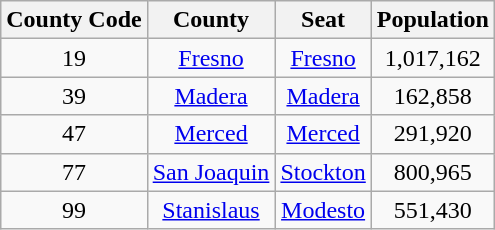<table class="wikitable sortable" style="text-align:center;">
<tr>
<th> County Code</th>
<th>County</th>
<th>Seat</th>
<th>Population</th>
</tr>
<tr>
<td>19</td>
<td><a href='#'>Fresno</a></td>
<td><a href='#'>Fresno</a></td>
<td>1,017,162</td>
</tr>
<tr>
<td>39</td>
<td><a href='#'>Madera</a></td>
<td><a href='#'>Madera</a></td>
<td>162,858</td>
</tr>
<tr>
<td>47</td>
<td><a href='#'>Merced</a></td>
<td><a href='#'>Merced</a></td>
<td>291,920</td>
</tr>
<tr>
<td>77</td>
<td><a href='#'>San Joaquin</a></td>
<td><a href='#'>Stockton</a></td>
<td>800,965</td>
</tr>
<tr>
<td>99</td>
<td><a href='#'>Stanislaus</a></td>
<td><a href='#'>Modesto</a></td>
<td>551,430</td>
</tr>
</table>
